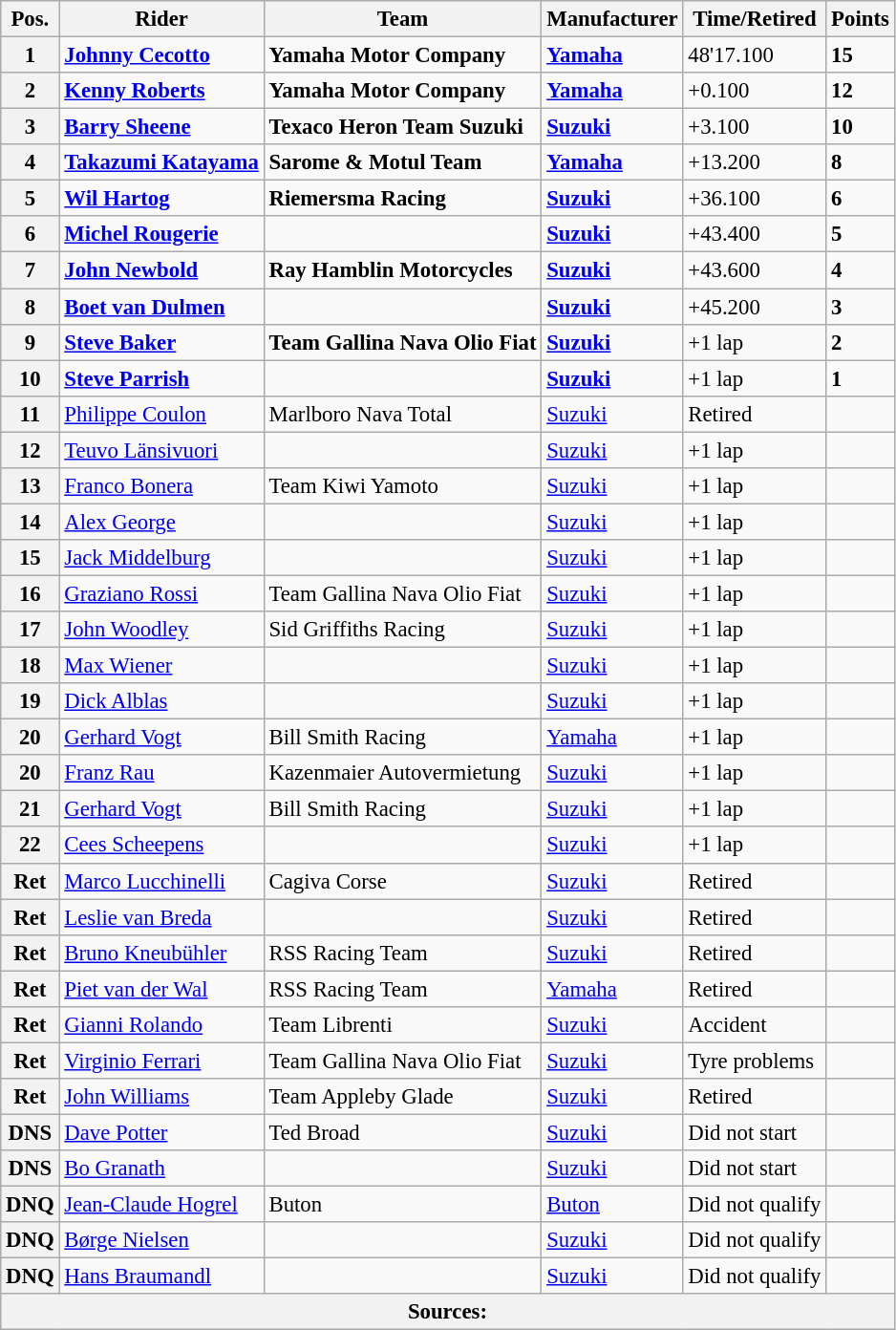<table class="wikitable" style="font-size: 95%;">
<tr>
<th>Pos.</th>
<th>Rider</th>
<th>Team</th>
<th>Manufacturer</th>
<th>Time/Retired</th>
<th>Points</th>
</tr>
<tr>
<th>1</th>
<td> <strong><a href='#'>Johnny Cecotto</a></strong></td>
<td><strong>Yamaha Motor Company</strong></td>
<td><strong><a href='#'>Yamaha</a></strong></td>
<td>48'17.100</td>
<td><strong>15</strong></td>
</tr>
<tr>
<th>2</th>
<td> <strong><a href='#'>Kenny Roberts</a></strong></td>
<td><strong>Yamaha Motor Company</strong></td>
<td><strong><a href='#'>Yamaha</a></strong></td>
<td>+0.100</td>
<td><strong>12</strong></td>
</tr>
<tr>
<th>3</th>
<td> <strong><a href='#'>Barry Sheene</a></strong></td>
<td><strong>Texaco Heron Team Suzuki</strong></td>
<td><strong><a href='#'>Suzuki</a></strong></td>
<td>+3.100</td>
<td><strong>10</strong></td>
</tr>
<tr>
<th>4</th>
<td> <strong><a href='#'>Takazumi Katayama</a></strong></td>
<td><strong>Sarome & Motul Team</strong></td>
<td><strong><a href='#'>Yamaha</a></strong></td>
<td>+13.200</td>
<td><strong>8</strong></td>
</tr>
<tr>
<th>5</th>
<td> <strong><a href='#'>Wil Hartog</a></strong></td>
<td><strong>Riemersma Racing</strong></td>
<td><strong><a href='#'>Suzuki</a></strong></td>
<td>+36.100</td>
<td><strong>6</strong></td>
</tr>
<tr>
<th>6</th>
<td> <strong><a href='#'>Michel Rougerie</a></strong></td>
<td></td>
<td><strong><a href='#'>Suzuki</a></strong></td>
<td>+43.400</td>
<td><strong>5</strong></td>
</tr>
<tr>
<th>7</th>
<td> <strong><a href='#'>John Newbold</a></strong></td>
<td><strong>Ray Hamblin Motorcycles</strong></td>
<td><strong><a href='#'>Suzuki</a></strong></td>
<td>+43.600</td>
<td><strong>4</strong></td>
</tr>
<tr>
<th>8</th>
<td> <strong><a href='#'>Boet van Dulmen</a></strong></td>
<td></td>
<td><strong><a href='#'>Suzuki</a></strong></td>
<td>+45.200</td>
<td><strong>3</strong></td>
</tr>
<tr>
<th>9</th>
<td> <strong><a href='#'>Steve Baker</a></strong></td>
<td><strong>Team Gallina Nava Olio Fiat</strong></td>
<td><strong><a href='#'>Suzuki</a></strong></td>
<td>+1 lap</td>
<td><strong>2</strong></td>
</tr>
<tr>
<th>10</th>
<td> <strong><a href='#'>Steve Parrish</a></strong></td>
<td></td>
<td><strong><a href='#'>Suzuki</a></strong></td>
<td>+1 lap</td>
<td><strong>1</strong></td>
</tr>
<tr>
<th>11</th>
<td> <a href='#'>Philippe Coulon</a></td>
<td>Marlboro Nava Total</td>
<td><a href='#'>Suzuki</a></td>
<td>Retired</td>
<td></td>
</tr>
<tr>
<th>12</th>
<td> <a href='#'>Teuvo Länsivuori</a></td>
<td></td>
<td><a href='#'>Suzuki</a></td>
<td>+1 lap</td>
<td></td>
</tr>
<tr>
<th>13</th>
<td> <a href='#'>Franco Bonera</a></td>
<td>Team Kiwi Yamoto</td>
<td><a href='#'>Suzuki</a></td>
<td>+1 lap</td>
<td></td>
</tr>
<tr>
<th>14</th>
<td> <a href='#'>Alex George</a></td>
<td></td>
<td><a href='#'>Suzuki</a></td>
<td>+1 lap</td>
<td></td>
</tr>
<tr>
<th>15</th>
<td> <a href='#'>Jack Middelburg</a></td>
<td></td>
<td><a href='#'>Suzuki</a></td>
<td>+1 lap</td>
<td></td>
</tr>
<tr>
<th>16</th>
<td> <a href='#'>Graziano Rossi</a></td>
<td>Team Gallina Nava Olio Fiat</td>
<td><a href='#'>Suzuki</a></td>
<td>+1 lap</td>
<td></td>
</tr>
<tr>
<th>17</th>
<td> <a href='#'>John Woodley</a></td>
<td>Sid Griffiths Racing</td>
<td><a href='#'>Suzuki</a></td>
<td>+1 lap</td>
<td></td>
</tr>
<tr>
<th>18</th>
<td> <a href='#'>Max Wiener</a></td>
<td></td>
<td><a href='#'>Suzuki</a></td>
<td>+1 lap</td>
<td></td>
</tr>
<tr>
<th>19</th>
<td> <a href='#'>Dick Alblas</a></td>
<td></td>
<td><a href='#'>Suzuki</a></td>
<td>+1 lap</td>
<td></td>
</tr>
<tr>
<th>20</th>
<td> <a href='#'>Gerhard Vogt</a></td>
<td>Bill Smith Racing</td>
<td><a href='#'>Yamaha</a></td>
<td>+1 lap</td>
<td></td>
</tr>
<tr>
<th>20</th>
<td> <a href='#'>Franz Rau</a></td>
<td>Kazenmaier Autovermietung</td>
<td><a href='#'>Suzuki</a></td>
<td>+1 lap</td>
<td></td>
</tr>
<tr>
<th>21</th>
<td> <a href='#'>Gerhard Vogt</a></td>
<td>Bill Smith Racing</td>
<td><a href='#'>Suzuki</a></td>
<td>+1 lap</td>
<td></td>
</tr>
<tr>
<th>22</th>
<td> <a href='#'>Cees Scheepens</a></td>
<td></td>
<td><a href='#'>Suzuki</a></td>
<td>+1 lap</td>
<td></td>
</tr>
<tr>
<th>Ret</th>
<td> <a href='#'>Marco Lucchinelli</a></td>
<td>Cagiva Corse</td>
<td><a href='#'>Suzuki</a></td>
<td>Retired</td>
<td></td>
</tr>
<tr>
<th>Ret</th>
<td> <a href='#'>Leslie van Breda</a></td>
<td></td>
<td><a href='#'>Suzuki</a></td>
<td>Retired</td>
<td></td>
</tr>
<tr>
<th>Ret</th>
<td> <a href='#'>Bruno Kneubühler</a></td>
<td>RSS Racing Team</td>
<td><a href='#'>Suzuki</a></td>
<td>Retired</td>
<td></td>
</tr>
<tr>
<th>Ret</th>
<td> <a href='#'>Piet van der Wal</a></td>
<td>RSS Racing Team</td>
<td><a href='#'>Yamaha</a></td>
<td>Retired</td>
<td></td>
</tr>
<tr>
<th>Ret</th>
<td> <a href='#'>Gianni Rolando</a></td>
<td>Team Librenti</td>
<td><a href='#'>Suzuki</a></td>
<td>Accident</td>
<td></td>
</tr>
<tr>
<th>Ret</th>
<td> <a href='#'>Virginio Ferrari</a></td>
<td>Team Gallina Nava Olio Fiat</td>
<td><a href='#'>Suzuki</a></td>
<td>Tyre problems</td>
<td></td>
</tr>
<tr>
<th>Ret</th>
<td> <a href='#'>John Williams</a></td>
<td>Team Appleby Glade</td>
<td><a href='#'>Suzuki</a></td>
<td>Retired</td>
<td></td>
</tr>
<tr>
<th>DNS</th>
<td> <a href='#'>Dave Potter</a></td>
<td>Ted Broad</td>
<td><a href='#'>Suzuki</a></td>
<td>Did not start</td>
<td></td>
</tr>
<tr>
<th>DNS</th>
<td> <a href='#'>Bo Granath</a></td>
<td></td>
<td><a href='#'>Suzuki</a></td>
<td>Did not start</td>
<td></td>
</tr>
<tr>
<th>DNQ</th>
<td> <a href='#'>Jean-Claude Hogrel</a></td>
<td>Buton</td>
<td><a href='#'>Buton</a></td>
<td>Did not qualify</td>
<td></td>
</tr>
<tr>
<th>DNQ</th>
<td> <a href='#'>Børge Nielsen</a></td>
<td></td>
<td><a href='#'>Suzuki</a></td>
<td>Did not qualify</td>
<td></td>
</tr>
<tr>
<th>DNQ</th>
<td> <a href='#'>Hans Braumandl</a></td>
<td></td>
<td><a href='#'>Suzuki</a></td>
<td>Did not qualify</td>
<td></td>
</tr>
<tr>
<th colspan=9>Sources:</th>
</tr>
</table>
